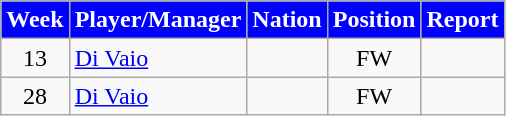<table class=wikitable>
<tr>
<th style="background:#0000FF; color:white; text-align:center;">Week</th>
<th style="background:#0000FF; color:white; text-align:center;">Player/Manager</th>
<th style="background:#0000FF; color:white; text-align:center;">Nation</th>
<th style="background:#0000FF; color:white; text-align:center;">Position</th>
<th style="background:#0000FF; color:white; text-align:center;">Report</th>
</tr>
<tr>
<td style="text-align:center;">13</td>
<td><a href='#'>Di Vaio</a></td>
<td></td>
<td align=center>FW</td>
<td style="text-align:center;"></td>
</tr>
<tr>
<td style="text-align:center;">28</td>
<td><a href='#'>Di Vaio</a></td>
<td></td>
<td align=center>FW</td>
<td style="text-align:center;"></td>
</tr>
</table>
